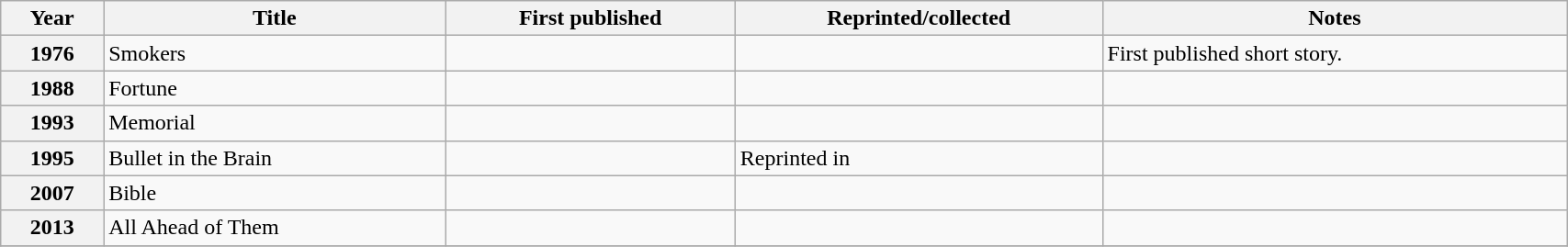<table class="wikitable sortable" width="90%">
<tr>
<th>Year</th>
<th>Title</th>
<th>First published</th>
<th>Reprinted/collected</th>
<th>Notes</th>
</tr>
<tr>
<th>1976</th>
<td>Smokers</td>
<td></td>
<td></td>
<td>First published short story.</td>
</tr>
<tr>
<th>1988</th>
<td>Fortune</td>
<td></td>
<td></td>
<td></td>
</tr>
<tr>
<th>1993</th>
<td>Memorial</td>
<td></td>
<td></td>
<td></td>
</tr>
<tr>
<th>1995</th>
<td>Bullet in the Brain</td>
<td></td>
<td>Reprinted in </td>
<td></td>
</tr>
<tr>
<th>2007</th>
<td>Bible</td>
<td></td>
<td></td>
<td></td>
</tr>
<tr>
<th>2013</th>
<td>All Ahead of Them</td>
<td></td>
<td></td>
<td></td>
</tr>
<tr>
</tr>
</table>
